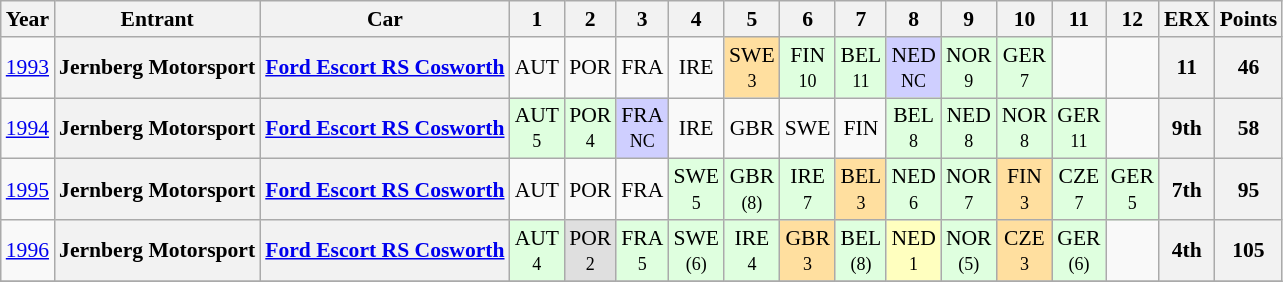<table class="wikitable" border="1" style="text-align:center; font-size:90%;">
<tr valign="top">
<th>Year</th>
<th>Entrant</th>
<th>Car</th>
<th>1</th>
<th>2</th>
<th>3</th>
<th>4</th>
<th>5</th>
<th>6</th>
<th>7</th>
<th>8</th>
<th>9</th>
<th>10</th>
<th>11</th>
<th>12</th>
<th>ERX</th>
<th>Points</th>
</tr>
<tr>
<td><a href='#'>1993</a></td>
<th>Jernberg Motorsport</th>
<th><a href='#'>Ford Escort RS Cosworth</a></th>
<td>AUT<br><small></small></td>
<td>POR<br><small></small></td>
<td>FRA<br><small></small></td>
<td>IRE<br><small></small></td>
<td style="background:#FFDF9F;">SWE<br><small>3</small></td>
<td style="background:#DFFFDF;">FIN<br><small>10</small></td>
<td style="background:#DFFFDF;">BEL<br><small>11</small></td>
<td style="background:#CFCFFF;">NED<br><small>NC</small></td>
<td style="background:#DFFFDF;">NOR<br><small>9</small></td>
<td style="background:#DFFFDF;">GER<br><small>7</small></td>
<td></td>
<td></td>
<th>11</th>
<th>46</th>
</tr>
<tr>
<td><a href='#'>1994</a></td>
<th>Jernberg Motorsport</th>
<th><a href='#'>Ford Escort RS Cosworth</a></th>
<td style="background:#DFFFDF;">AUT<br><small>5</small></td>
<td style="background:#DFFFDF;">POR<br><small>4</small></td>
<td style="background:#CFCFFF;">FRA<br><small>NC</small></td>
<td>IRE<br><small></small></td>
<td>GBR<br><small></small></td>
<td>SWE<br><small></small></td>
<td>FIN<br><small></small></td>
<td style="background:#DFFFDF;">BEL<br><small>8</small></td>
<td style="background:#DFFFDF;">NED<br><small>8</small></td>
<td style="background:#DFFFDF;">NOR<br><small>8</small></td>
<td style="background:#DFFFDF;">GER<br><small>11</small></td>
<td></td>
<th>9th</th>
<th>58</th>
</tr>
<tr>
<td><a href='#'>1995</a></td>
<th>Jernberg Motorsport</th>
<th><a href='#'>Ford Escort RS Cosworth</a></th>
<td>AUT<br><small></small></td>
<td>POR<br><small></small></td>
<td>FRA<br><small></small></td>
<td style="background:#DFFFDF;">SWE<br><small>5</small></td>
<td style="background:#DFFFDF;">GBR<br><small>(8)</small></td>
<td style="background:#DFFFDF;">IRE<br><small>7</small></td>
<td style="background:#FFDF9F;">BEL<br><small>3</small></td>
<td style="background:#DFFFDF;">NED<br><small>6</small></td>
<td style="background:#DFFFDF;">NOR<br><small>7</small></td>
<td style="background:#FFDF9F;">FIN<br><small>3</small></td>
<td style="background:#DFFFDF;">CZE<br><small>7</small></td>
<td style="background:#DFFFDF;">GER<br><small>5</small></td>
<th>7th</th>
<th>95</th>
</tr>
<tr>
<td><a href='#'>1996</a></td>
<th>Jernberg Motorsport</th>
<th><a href='#'>Ford Escort RS Cosworth</a></th>
<td style="background:#DFFFDF;">AUT<br><small>4</small></td>
<td style="background:#DFDFDF;">POR<br><small>2</small></td>
<td style="background:#DFFFDF;">FRA<br><small>5</small></td>
<td style="background:#DFFFDF;">SWE<br><small>(6)</small></td>
<td style="background:#DFFFDF;">IRE<br><small>4</small></td>
<td style="background:#FFDF9F;">GBR<br><small>3</small></td>
<td style="background:#DFFFDF;">BEL<br><small>(8)</small></td>
<td style="background:#FFFFBF;">NED<br><small>1</small></td>
<td style="background:#DFFFDF;">NOR<br><small>(5)</small></td>
<td style="background:#FFDF9F;">CZE<br><small>3</small></td>
<td style="background:#DFFFDF;">GER<br><small>(6)</small></td>
<td></td>
<th>4th</th>
<th>105</th>
</tr>
<tr>
</tr>
</table>
